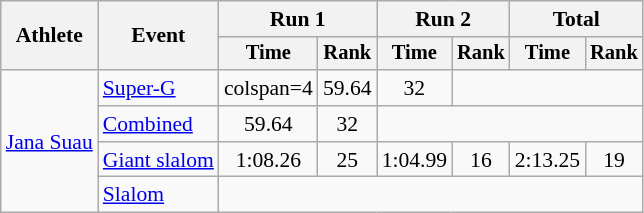<table class="wikitable" style="font-size:90%">
<tr>
<th rowspan=2>Athlete</th>
<th rowspan=2>Event</th>
<th colspan=2>Run 1</th>
<th colspan=2>Run 2</th>
<th colspan=2>Total</th>
</tr>
<tr style="font-size:95%">
<th>Time</th>
<th>Rank</th>
<th>Time</th>
<th>Rank</th>
<th>Time</th>
<th>Rank</th>
</tr>
<tr align=center>
<td align="left" rowspan="4"><a href='#'>Jana Suau</a></td>
<td align="left"><a href='#'>Super-G</a></td>
<td>colspan=4</td>
<td>59.64</td>
<td>32</td>
</tr>
<tr align=center>
<td align="left"><a href='#'>Combined</a></td>
<td>59.64</td>
<td>32</td>
<td colspan=4></td>
</tr>
<tr align=center>
<td align="left"><a href='#'>Giant slalom</a></td>
<td>1:08.26</td>
<td>25</td>
<td>1:04.99</td>
<td>16</td>
<td>2:13.25</td>
<td>19</td>
</tr>
<tr align=center>
<td align="left"><a href='#'>Slalom</a></td>
<td colspan=6></td>
</tr>
</table>
